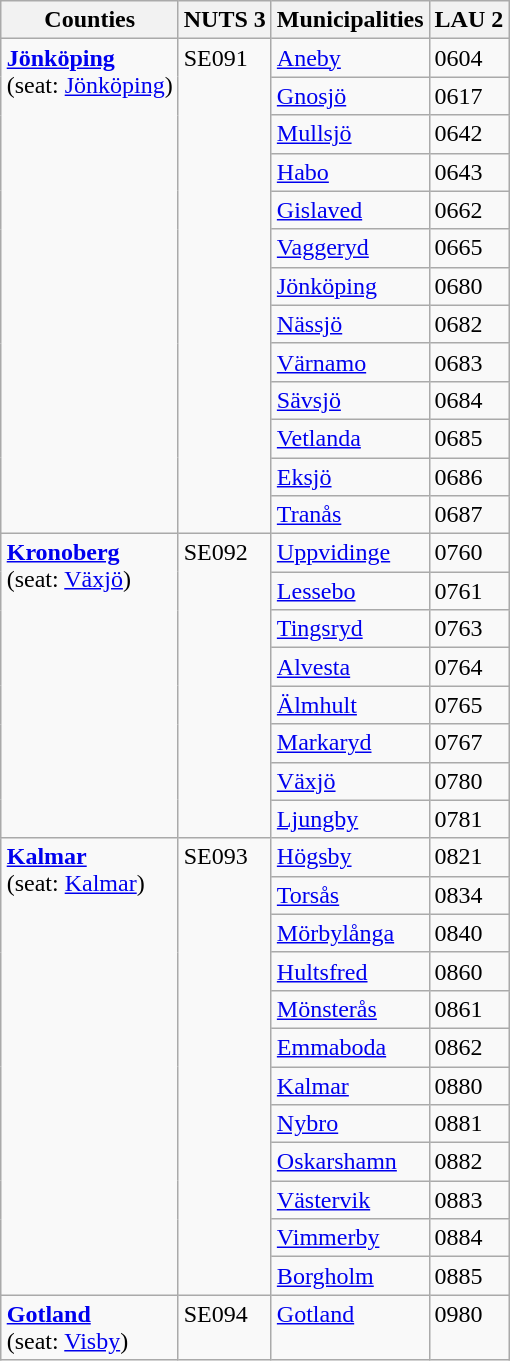<table class="wikitable" style="margin:auto">
<tr>
<th>Counties</th>
<th>NUTS 3</th>
<th>Municipalities</th>
<th>LAU 2</th>
</tr>
<tr valign=top>
<td rowspan=13> <strong><a href='#'>Jönköping</a></strong> <br> (seat: <a href='#'>Jönköping</a>)</td>
<td rowspan=13>SE091</td>
<td><a href='#'>Aneby</a></td>
<td>0604</td>
</tr>
<tr>
<td><a href='#'>Gnosjö</a></td>
<td>0617</td>
</tr>
<tr>
<td><a href='#'>Mullsjö</a></td>
<td>0642</td>
</tr>
<tr>
<td><a href='#'>Habo</a></td>
<td>0643</td>
</tr>
<tr>
<td><a href='#'>Gislaved</a></td>
<td>0662</td>
</tr>
<tr>
<td><a href='#'>Vaggeryd</a></td>
<td>0665</td>
</tr>
<tr>
<td><a href='#'>Jönköping</a></td>
<td>0680</td>
</tr>
<tr>
<td><a href='#'>Nässjö</a></td>
<td>0682</td>
</tr>
<tr>
<td><a href='#'>Värnamo</a></td>
<td>0683</td>
</tr>
<tr>
<td><a href='#'>Sävsjö</a></td>
<td>0684</td>
</tr>
<tr>
<td><a href='#'>Vetlanda</a></td>
<td>0685</td>
</tr>
<tr>
<td><a href='#'>Eksjö</a></td>
<td>0686</td>
</tr>
<tr>
<td><a href='#'>Tranås</a></td>
<td>0687</td>
</tr>
<tr valign=top>
<td rowspan=8> <strong><a href='#'>Kronoberg</a></strong> <br> (seat: <a href='#'>Växjö</a>)</td>
<td rowspan=8>SE092</td>
<td><a href='#'>Uppvidinge</a></td>
<td>0760</td>
</tr>
<tr>
<td><a href='#'>Lessebo</a></td>
<td>0761</td>
</tr>
<tr>
<td><a href='#'>Tingsryd</a></td>
<td>0763</td>
</tr>
<tr>
<td><a href='#'>Alvesta</a></td>
<td>0764</td>
</tr>
<tr>
<td><a href='#'>Älmhult</a></td>
<td>0765</td>
</tr>
<tr>
<td><a href='#'>Markaryd</a></td>
<td>0767</td>
</tr>
<tr>
<td><a href='#'>Växjö</a></td>
<td>0780</td>
</tr>
<tr>
<td><a href='#'>Ljungby</a></td>
<td>0781</td>
</tr>
<tr valign=top>
<td rowspan=12> <strong><a href='#'>Kalmar</a></strong> <br> (seat: <a href='#'>Kalmar</a>)</td>
<td rowspan=12>SE093</td>
<td><a href='#'>Högsby</a></td>
<td>0821</td>
</tr>
<tr>
<td><a href='#'>Torsås</a></td>
<td>0834</td>
</tr>
<tr>
<td><a href='#'>Mörbylånga</a></td>
<td>0840</td>
</tr>
<tr>
<td><a href='#'>Hultsfred</a></td>
<td>0860</td>
</tr>
<tr>
<td><a href='#'>Mönsterås</a></td>
<td>0861</td>
</tr>
<tr>
<td><a href='#'>Emmaboda</a></td>
<td>0862</td>
</tr>
<tr>
<td><a href='#'>Kalmar</a></td>
<td>0880</td>
</tr>
<tr>
<td><a href='#'>Nybro</a></td>
<td>0881</td>
</tr>
<tr>
<td><a href='#'>Oskarshamn</a></td>
<td>0882</td>
</tr>
<tr>
<td><a href='#'>Västervik</a></td>
<td>0883</td>
</tr>
<tr>
<td><a href='#'>Vimmerby</a></td>
<td>0884</td>
</tr>
<tr>
<td><a href='#'>Borgholm</a></td>
<td>0885</td>
</tr>
<tr valign=top>
<td> <strong><a href='#'>Gotland</a></strong> <br> (seat: <a href='#'>Visby</a>)</td>
<td>SE094</td>
<td><a href='#'>Gotland</a></td>
<td>0980</td>
</tr>
</table>
